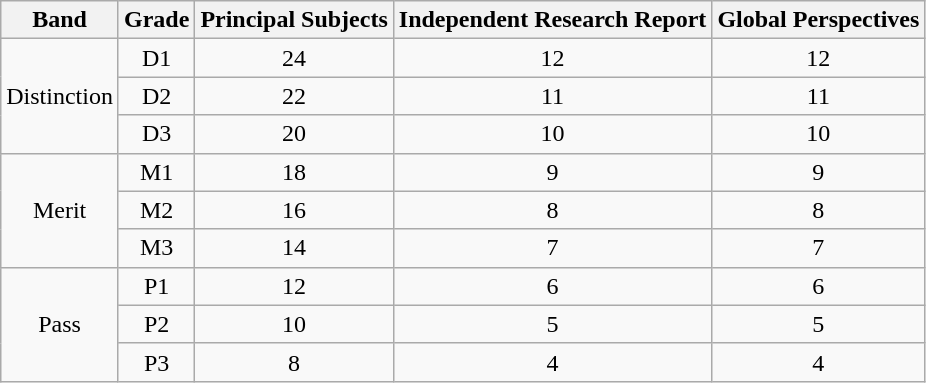<table class="wikitable" style="text-align:center">
<tr>
<th>Band</th>
<th>Grade</th>
<th>Principal Subjects</th>
<th>Independent Research Report</th>
<th>Global Perspectives</th>
</tr>
<tr>
<td rowspan="3">Distinction</td>
<td>D1</td>
<td>24</td>
<td>12</td>
<td>12</td>
</tr>
<tr>
<td> D2</td>
<td>22</td>
<td>11</td>
<td>11</td>
</tr>
<tr>
<td> D3</td>
<td>20</td>
<td>10</td>
<td>10</td>
</tr>
<tr>
<td rowspan="3">Merit</td>
<td>M1</td>
<td>18</td>
<td>9</td>
<td>9</td>
</tr>
<tr>
<td> M2</td>
<td>16</td>
<td>8</td>
<td>8</td>
</tr>
<tr>
<td> M3</td>
<td>14</td>
<td>7</td>
<td>7</td>
</tr>
<tr>
<td rowspan="3">Pass</td>
<td>P1</td>
<td>12</td>
<td>6</td>
<td>6</td>
</tr>
<tr>
<td>P2</td>
<td>10</td>
<td>5</td>
<td>5</td>
</tr>
<tr>
<td> P3</td>
<td>8</td>
<td>4</td>
<td>4</td>
</tr>
</table>
